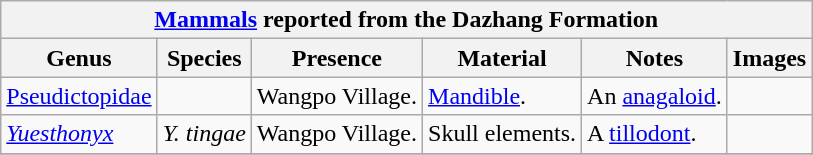<table class="wikitable" align="center">
<tr>
<th colspan="6" align="center"><strong><a href='#'>Mammals</a> reported from the Dazhang Formation</strong></th>
</tr>
<tr>
<th>Genus</th>
<th>Species</th>
<th>Presence</th>
<th><strong>Material</strong></th>
<th>Notes</th>
<th>Images</th>
</tr>
<tr>
<td><a href='#'>Pseudictopidae</a></td>
<td></td>
<td>Wangpo Village.</td>
<td><a href='#'>Mandible</a>.</td>
<td>An <a href='#'>anagaloid</a>.</td>
<td></td>
</tr>
<tr>
<td><em><a href='#'>Yuesthonyx</a></em></td>
<td><em>Y. tingae</em></td>
<td>Wangpo Village.</td>
<td>Skull elements.</td>
<td>A <a href='#'>tillodont</a>.</td>
<td></td>
</tr>
<tr>
</tr>
</table>
